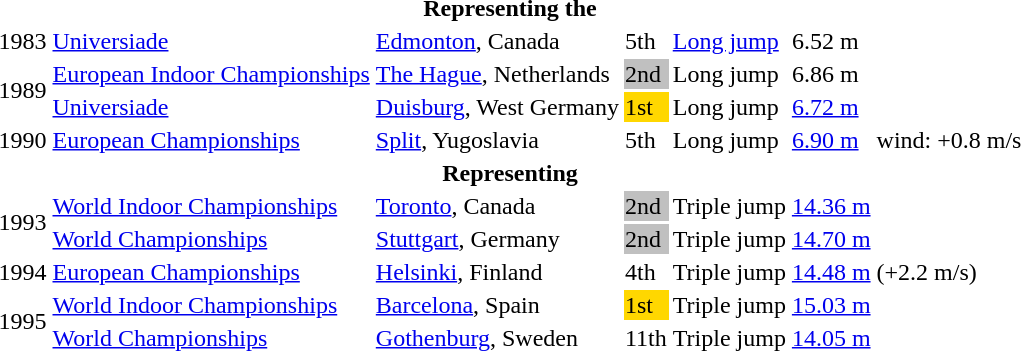<table>
<tr>
<th colspan="7">Representing the </th>
</tr>
<tr>
<td>1983</td>
<td><a href='#'>Universiade</a></td>
<td><a href='#'>Edmonton</a>, Canada</td>
<td>5th</td>
<td><a href='#'>Long jump</a></td>
<td>6.52 m</td>
</tr>
<tr>
<td rowspan=2>1989</td>
<td><a href='#'>European Indoor Championships</a></td>
<td><a href='#'>The Hague</a>, Netherlands</td>
<td bgcolor="silver">2nd</td>
<td>Long jump</td>
<td>6.86 m</td>
</tr>
<tr>
<td><a href='#'>Universiade</a></td>
<td><a href='#'>Duisburg</a>, West Germany</td>
<td bgcolor=gold>1st</td>
<td>Long jump</td>
<td><a href='#'>6.72 m</a></td>
</tr>
<tr>
<td>1990</td>
<td><a href='#'>European Championships</a></td>
<td><a href='#'>Split</a>, Yugoslavia</td>
<td>5th</td>
<td>Long jump</td>
<td><a href='#'>6.90 m</a></td>
<td>wind: +0.8 m/s</td>
</tr>
<tr>
<th colspan="7">Representing </th>
</tr>
<tr>
<td rowspan=2>1993</td>
<td><a href='#'>World Indoor Championships</a></td>
<td><a href='#'>Toronto</a>, Canada</td>
<td bgcolor="silver">2nd</td>
<td>Triple jump</td>
<td><a href='#'>14.36 m</a></td>
</tr>
<tr>
<td><a href='#'>World Championships</a></td>
<td><a href='#'>Stuttgart</a>, Germany</td>
<td bgcolor="silver">2nd</td>
<td>Triple jump</td>
<td><a href='#'>14.70 m</a></td>
</tr>
<tr>
<td>1994</td>
<td><a href='#'>European Championships</a></td>
<td><a href='#'>Helsinki</a>, Finland</td>
<td>4th</td>
<td>Triple jump</td>
<td><a href='#'>14.48 m</a></td>
<td> (+2.2 m/s)</td>
</tr>
<tr>
<td rowspan=2>1995</td>
<td><a href='#'>World Indoor Championships</a></td>
<td><a href='#'>Barcelona</a>, Spain</td>
<td bgcolor="gold">1st</td>
<td>Triple jump</td>
<td><a href='#'>15.03 m</a></td>
<td></td>
</tr>
<tr>
<td><a href='#'>World Championships</a></td>
<td><a href='#'>Gothenburg</a>, Sweden</td>
<td>11th</td>
<td>Triple jump</td>
<td><a href='#'>14.05 m</a></td>
</tr>
</table>
